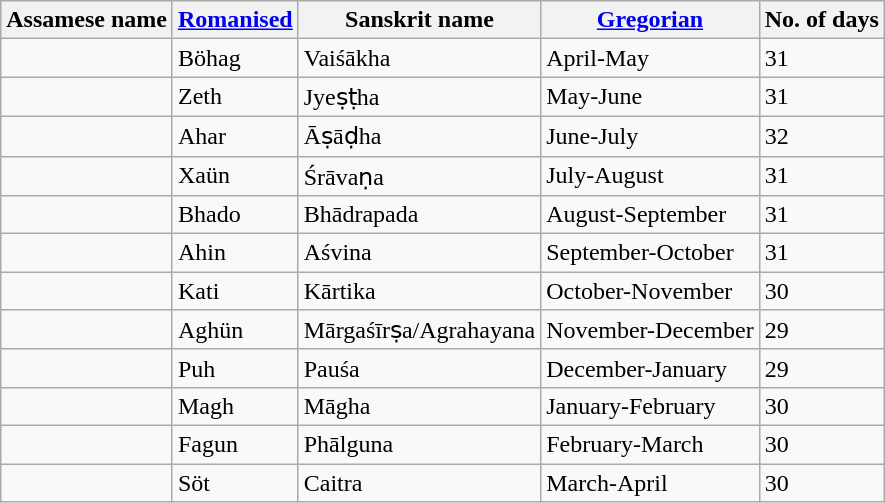<table class="wikitable">
<tr>
<th>Assamese name</th>
<th><a href='#'>Romanised</a></th>
<th>Sanskrit name</th>
<th><a href='#'>Gregorian</a></th>
<th>No. of days</th>
</tr>
<tr>
<td></td>
<td>Böhag</td>
<td>Vaiśākha</td>
<td>April-May</td>
<td>31</td>
</tr>
<tr>
<td></td>
<td>Zeth</td>
<td>Jyeṣṭha</td>
<td>May-June</td>
<td>31</td>
</tr>
<tr>
<td></td>
<td>Ahar</td>
<td>Āṣāḍha</td>
<td>June-July</td>
<td>32</td>
</tr>
<tr>
<td></td>
<td>Xaün</td>
<td>Śrāvaṇa</td>
<td>July-August</td>
<td>31</td>
</tr>
<tr>
<td></td>
<td>Bhado</td>
<td>Bhādrapada</td>
<td>August-September</td>
<td>31</td>
</tr>
<tr>
<td></td>
<td>Ahin</td>
<td>Aśvina</td>
<td>September-October</td>
<td>31</td>
</tr>
<tr>
<td></td>
<td>Kati</td>
<td>Kārtika</td>
<td>October-November</td>
<td>30</td>
</tr>
<tr>
<td></td>
<td>Aghün</td>
<td>Mārgaśīrṣa/Agrahayana</td>
<td>November-December</td>
<td>29</td>
</tr>
<tr>
<td></td>
<td>Puh</td>
<td>Pauśa</td>
<td>December-January</td>
<td>29</td>
</tr>
<tr>
<td></td>
<td>Magh</td>
<td>Māgha</td>
<td>January-February</td>
<td>30</td>
</tr>
<tr>
<td></td>
<td>Fagun</td>
<td>Phālguna</td>
<td>February-March</td>
<td>30</td>
</tr>
<tr>
<td></td>
<td>Söt</td>
<td>Caitra</td>
<td>March-April</td>
<td>30</td>
</tr>
</table>
